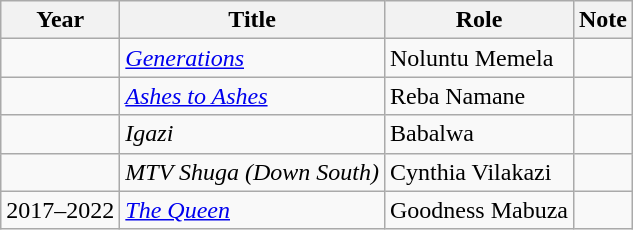<table class="wikitable">
<tr>
<th>Year</th>
<th>Title</th>
<th>Role</th>
<th>Note</th>
</tr>
<tr>
<td></td>
<td><em><a href='#'>Generations</a></em></td>
<td>Noluntu Memela</td>
<td></td>
</tr>
<tr>
<td></td>
<td><em><a href='#'>Ashes to Ashes</a></em></td>
<td>Reba Namane</td>
<td></td>
</tr>
<tr>
<td></td>
<td><em>Igazi</em></td>
<td>Babalwa</td>
<td></td>
</tr>
<tr>
<td></td>
<td><em>MTV Shuga (Down South)</em></td>
<td>Cynthia Vilakazi</td>
<td></td>
</tr>
<tr>
<td>2017–2022</td>
<td><em><a href='#'>The Queen</a></em></td>
<td>Goodness  Mabuza</td>
<td></td>
</tr>
</table>
